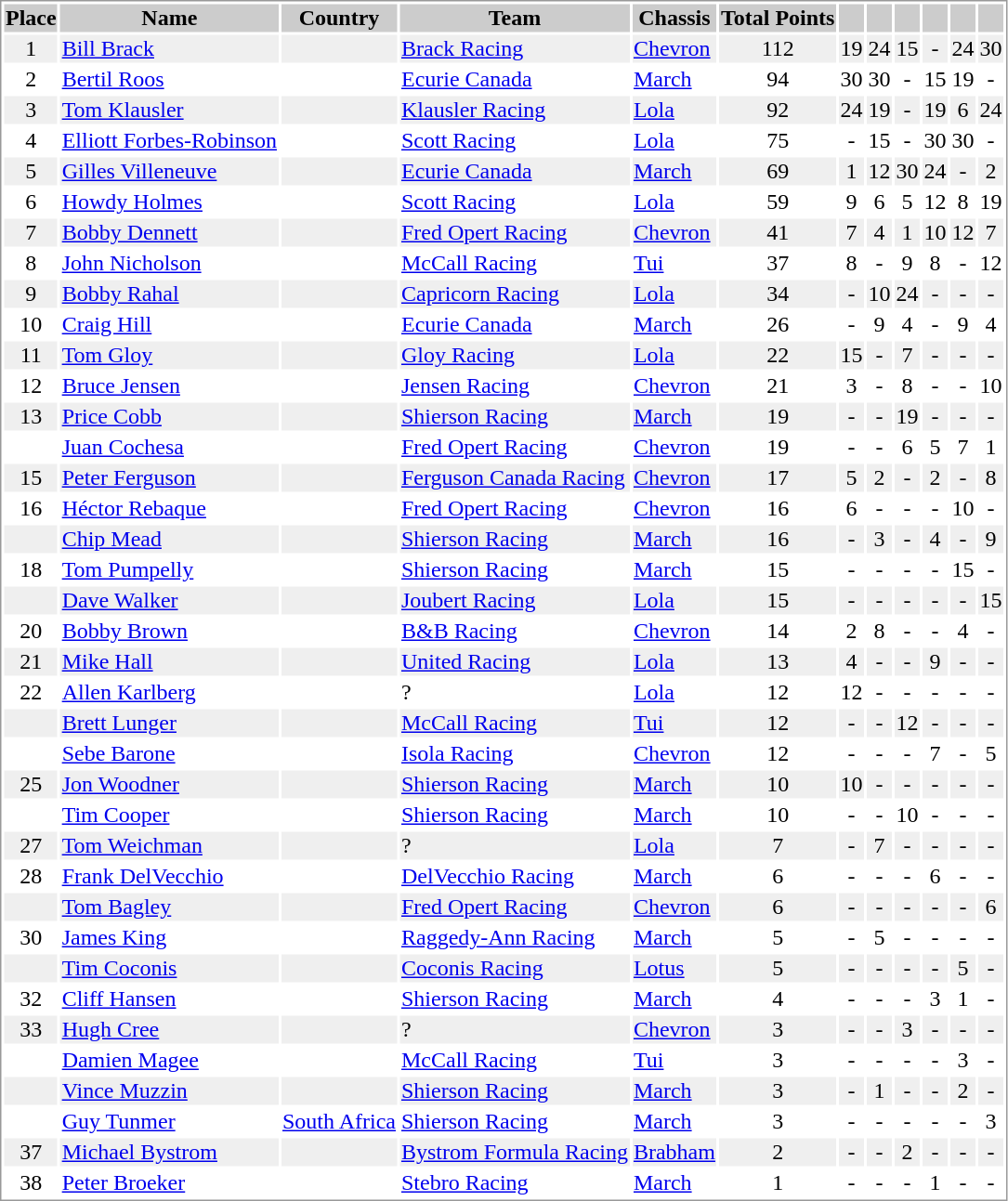<table border="0" style="border: 1px solid #999; background-color:#FFFFFF; text-align:center">
<tr align="center" style="background:#CCCCCC;">
<th>Place</th>
<th>Name</th>
<th>Country</th>
<th>Team</th>
<th>Chassis</th>
<th>Total Points</th>
<th></th>
<th></th>
<th></th>
<th></th>
<th></th>
<th></th>
</tr>
<tr style="background:#EFEFEF;">
<td>1</td>
<td align="left"><a href='#'>Bill Brack</a></td>
<td align="left"></td>
<td align="left"><a href='#'>Brack Racing</a></td>
<td align="left"><a href='#'>Chevron</a></td>
<td>112</td>
<td>19</td>
<td>24</td>
<td>15</td>
<td>-</td>
<td>24</td>
<td>30</td>
</tr>
<tr>
<td>2</td>
<td align="left"><a href='#'>Bertil Roos</a></td>
<td align="left"></td>
<td align="left"><a href='#'>Ecurie Canada</a></td>
<td align="left"><a href='#'>March</a></td>
<td>94</td>
<td>30</td>
<td>30</td>
<td>-</td>
<td>15</td>
<td>19</td>
<td>-</td>
</tr>
<tr style="background:#EFEFEF;">
<td>3</td>
<td align="left"><a href='#'>Tom Klausler</a></td>
<td align="left"></td>
<td align="left"><a href='#'>Klausler Racing</a></td>
<td align="left"><a href='#'>Lola</a></td>
<td>92</td>
<td>24</td>
<td>19</td>
<td>-</td>
<td>19</td>
<td>6</td>
<td>24</td>
</tr>
<tr>
<td>4</td>
<td align="left"><a href='#'>Elliott Forbes-Robinson</a></td>
<td align="left"></td>
<td align="left"><a href='#'>Scott Racing</a></td>
<td align="left"><a href='#'>Lola</a></td>
<td>75</td>
<td>-</td>
<td>15</td>
<td>-</td>
<td>30</td>
<td>30</td>
<td>-</td>
</tr>
<tr style="background:#EFEFEF;">
<td>5</td>
<td align="left"><a href='#'>Gilles Villeneuve</a></td>
<td align="left"></td>
<td align="left"><a href='#'>Ecurie Canada</a></td>
<td align="left"><a href='#'>March</a></td>
<td>69</td>
<td>1</td>
<td>12</td>
<td>30</td>
<td>24</td>
<td>-</td>
<td>2</td>
</tr>
<tr>
<td>6</td>
<td align="left"><a href='#'>Howdy Holmes</a></td>
<td align="left"></td>
<td align="left"><a href='#'>Scott Racing</a></td>
<td align="left"><a href='#'>Lola</a></td>
<td>59</td>
<td>9</td>
<td>6</td>
<td>5</td>
<td>12</td>
<td>8</td>
<td>19</td>
</tr>
<tr style="background:#EFEFEF;">
<td>7</td>
<td align="left"><a href='#'>Bobby Dennett</a></td>
<td align="left"></td>
<td align="left"><a href='#'>Fred Opert Racing</a></td>
<td align="left"><a href='#'>Chevron</a></td>
<td>41</td>
<td>7</td>
<td>4</td>
<td>1</td>
<td>10</td>
<td>12</td>
<td>7</td>
</tr>
<tr>
<td>8</td>
<td align="left"><a href='#'>John Nicholson</a></td>
<td align="left"></td>
<td align="left"><a href='#'>McCall Racing</a></td>
<td align="left"><a href='#'>Tui</a></td>
<td>37</td>
<td>8</td>
<td>-</td>
<td>9</td>
<td>8</td>
<td>-</td>
<td>12</td>
</tr>
<tr style="background:#EFEFEF;">
<td>9</td>
<td align="left"><a href='#'>Bobby Rahal</a></td>
<td align="left"></td>
<td align="left"><a href='#'>Capricorn Racing</a></td>
<td align="left"><a href='#'>Lola</a></td>
<td>34</td>
<td>-</td>
<td>10</td>
<td>24</td>
<td>-</td>
<td>-</td>
<td>-</td>
</tr>
<tr>
<td>10</td>
<td align="left"><a href='#'>Craig Hill</a></td>
<td align="left"></td>
<td align="left"><a href='#'>Ecurie Canada</a></td>
<td align="left"><a href='#'>March</a></td>
<td>26</td>
<td>-</td>
<td>9</td>
<td>4</td>
<td>-</td>
<td>9</td>
<td>4</td>
</tr>
<tr style="background:#EFEFEF;">
<td>11</td>
<td align="left"><a href='#'>Tom Gloy</a></td>
<td align="left"></td>
<td align="left"><a href='#'>Gloy Racing</a></td>
<td align="left"><a href='#'>Lola</a></td>
<td>22</td>
<td>15</td>
<td>-</td>
<td>7</td>
<td>-</td>
<td>-</td>
<td>-</td>
</tr>
<tr>
<td>12</td>
<td align="left"><a href='#'>Bruce Jensen</a></td>
<td align="left"></td>
<td align="left"><a href='#'>Jensen Racing</a></td>
<td align="left"><a href='#'>Chevron</a></td>
<td>21</td>
<td>3</td>
<td>-</td>
<td>8</td>
<td>-</td>
<td>-</td>
<td>10</td>
</tr>
<tr style="background:#EFEFEF;">
<td>13</td>
<td align="left"><a href='#'>Price Cobb</a></td>
<td align="left"></td>
<td align="left"><a href='#'>Shierson Racing</a></td>
<td align="left"><a href='#'>March</a></td>
<td>19</td>
<td>-</td>
<td>-</td>
<td>19</td>
<td>-</td>
<td>-</td>
<td>-</td>
</tr>
<tr>
<td></td>
<td align="left"><a href='#'>Juan Cochesa</a></td>
<td align="left"></td>
<td align="left"><a href='#'>Fred Opert Racing</a></td>
<td align="left"><a href='#'>Chevron</a></td>
<td>19</td>
<td>-</td>
<td>-</td>
<td>6</td>
<td>5</td>
<td>7</td>
<td>1</td>
</tr>
<tr style="background:#EFEFEF;">
<td>15</td>
<td align="left"><a href='#'>Peter Ferguson</a></td>
<td align="left"></td>
<td align="left"><a href='#'>Ferguson Canada Racing</a></td>
<td align="left"><a href='#'>Chevron</a></td>
<td>17</td>
<td>5</td>
<td>2</td>
<td>-</td>
<td>2</td>
<td>-</td>
<td>8</td>
</tr>
<tr>
<td>16</td>
<td align="left"><a href='#'>Héctor Rebaque</a></td>
<td align="left"></td>
<td align="left"><a href='#'>Fred Opert Racing</a></td>
<td align="left"><a href='#'>Chevron</a></td>
<td>16</td>
<td>6</td>
<td>-</td>
<td>-</td>
<td>-</td>
<td>10</td>
<td>-</td>
</tr>
<tr style="background:#EFEFEF;">
<td></td>
<td align="left"><a href='#'>Chip Mead</a></td>
<td align="left"></td>
<td align="left"><a href='#'>Shierson Racing</a></td>
<td align="left"><a href='#'>March</a></td>
<td>16</td>
<td>-</td>
<td>3</td>
<td>-</td>
<td>4</td>
<td>-</td>
<td>9</td>
</tr>
<tr>
<td>18</td>
<td align="left"><a href='#'>Tom Pumpelly</a></td>
<td align="left"></td>
<td align="left"><a href='#'>Shierson Racing</a></td>
<td align="left"><a href='#'>March</a></td>
<td>15</td>
<td>-</td>
<td>-</td>
<td>-</td>
<td>-</td>
<td>15</td>
<td>-</td>
</tr>
<tr style="background:#EFEFEF;">
<td></td>
<td align="left"><a href='#'>Dave Walker</a></td>
<td align="left"></td>
<td align="left"><a href='#'>Joubert Racing</a></td>
<td align="left"><a href='#'>Lola</a></td>
<td>15</td>
<td>-</td>
<td>-</td>
<td>-</td>
<td>-</td>
<td>-</td>
<td>15</td>
</tr>
<tr>
<td>20</td>
<td align="left"><a href='#'>Bobby Brown</a></td>
<td align="left"></td>
<td align="left"><a href='#'>B&B Racing</a></td>
<td align="left"><a href='#'>Chevron</a></td>
<td>14</td>
<td>2</td>
<td>8</td>
<td>-</td>
<td>-</td>
<td>4</td>
<td>-</td>
</tr>
<tr style="background:#EFEFEF;">
<td>21</td>
<td align="left"><a href='#'>Mike Hall</a></td>
<td align="left"></td>
<td align="left"><a href='#'>United Racing</a></td>
<td align="left"><a href='#'>Lola</a></td>
<td>13</td>
<td>4</td>
<td>-</td>
<td>-</td>
<td>9</td>
<td>-</td>
<td>-</td>
</tr>
<tr>
<td>22</td>
<td align="left"><a href='#'>Allen Karlberg</a></td>
<td align="left"></td>
<td align="left">?</td>
<td align="left"><a href='#'>Lola</a></td>
<td>12</td>
<td>12</td>
<td>-</td>
<td>-</td>
<td>-</td>
<td>-</td>
<td>-</td>
</tr>
<tr style="background:#EFEFEF;">
<td></td>
<td align="left"><a href='#'>Brett Lunger</a></td>
<td align="left"></td>
<td align="left"><a href='#'>McCall Racing</a></td>
<td align="left"><a href='#'>Tui</a></td>
<td>12</td>
<td>-</td>
<td>-</td>
<td>12</td>
<td>-</td>
<td>-</td>
<td>-</td>
</tr>
<tr>
<td></td>
<td align="left"><a href='#'>Sebe Barone</a></td>
<td align="left"></td>
<td align="left"><a href='#'>Isola Racing</a></td>
<td align="left"><a href='#'>Chevron</a></td>
<td>12</td>
<td>-</td>
<td>-</td>
<td>-</td>
<td>7</td>
<td>-</td>
<td>5</td>
</tr>
<tr style="background:#EFEFEF;">
<td>25</td>
<td align="left"><a href='#'>Jon Woodner</a></td>
<td align="left"></td>
<td align="left"><a href='#'>Shierson Racing</a></td>
<td align="left"><a href='#'>March</a></td>
<td>10</td>
<td>10</td>
<td>-</td>
<td>-</td>
<td>-</td>
<td>-</td>
<td>-</td>
</tr>
<tr>
<td></td>
<td align="left"><a href='#'>Tim Cooper</a></td>
<td align="left"></td>
<td align="left"><a href='#'>Shierson Racing</a></td>
<td align="left"><a href='#'>March</a></td>
<td>10</td>
<td>-</td>
<td>-</td>
<td>10</td>
<td>-</td>
<td>-</td>
<td>-</td>
</tr>
<tr style="background:#EFEFEF;">
<td>27</td>
<td align="left"><a href='#'>Tom Weichman</a></td>
<td align="left"></td>
<td align="left">?</td>
<td align="left"><a href='#'>Lola</a></td>
<td>7</td>
<td>-</td>
<td>7</td>
<td>-</td>
<td>-</td>
<td>-</td>
<td>-</td>
</tr>
<tr>
<td>28</td>
<td align="left"><a href='#'>Frank DelVecchio</a></td>
<td align="left"></td>
<td align="left"><a href='#'>DelVecchio Racing</a></td>
<td align="left"><a href='#'>March</a></td>
<td>6</td>
<td>-</td>
<td>-</td>
<td>-</td>
<td>6</td>
<td>-</td>
<td>-</td>
</tr>
<tr style="background:#EFEFEF;">
<td></td>
<td align="left"><a href='#'>Tom Bagley</a></td>
<td align="left"></td>
<td align="left"><a href='#'>Fred Opert Racing</a></td>
<td align="left"><a href='#'>Chevron</a></td>
<td>6</td>
<td>-</td>
<td>-</td>
<td>-</td>
<td>-</td>
<td>-</td>
<td>6</td>
</tr>
<tr>
<td>30</td>
<td align="left"><a href='#'>James King</a></td>
<td align="left"></td>
<td align="left"><a href='#'>Raggedy-Ann Racing</a></td>
<td align="left"><a href='#'>March</a></td>
<td>5</td>
<td>-</td>
<td>5</td>
<td>-</td>
<td>-</td>
<td>-</td>
<td>-</td>
</tr>
<tr style="background:#EFEFEF;">
<td></td>
<td align="left"><a href='#'>Tim Coconis</a></td>
<td align="left"></td>
<td align="left"><a href='#'>Coconis Racing</a></td>
<td align="left"><a href='#'>Lotus</a></td>
<td>5</td>
<td>-</td>
<td>-</td>
<td>-</td>
<td>-</td>
<td>5</td>
<td>-</td>
</tr>
<tr>
<td>32</td>
<td align="left"><a href='#'>Cliff Hansen</a></td>
<td align="left"></td>
<td align="left"><a href='#'>Shierson Racing</a></td>
<td align="left"><a href='#'>March</a></td>
<td>4</td>
<td>-</td>
<td>-</td>
<td>-</td>
<td>3</td>
<td>1</td>
<td>-</td>
</tr>
<tr style="background:#EFEFEF;">
<td>33</td>
<td align="left"><a href='#'>Hugh Cree</a></td>
<td align="left"></td>
<td align="left">?</td>
<td align="left"><a href='#'>Chevron</a></td>
<td>3</td>
<td>-</td>
<td>-</td>
<td>3</td>
<td>-</td>
<td>-</td>
<td>-</td>
</tr>
<tr>
<td></td>
<td align="left"><a href='#'>Damien Magee</a></td>
<td align="left"></td>
<td align="left"><a href='#'>McCall Racing</a></td>
<td align="left"><a href='#'>Tui</a></td>
<td>3</td>
<td>-</td>
<td>-</td>
<td>-</td>
<td>-</td>
<td>3</td>
<td>-</td>
</tr>
<tr style="background:#EFEFEF;">
<td></td>
<td align="left"><a href='#'>Vince Muzzin</a></td>
<td align="left"></td>
<td align="left"><a href='#'>Shierson Racing</a></td>
<td align="left"><a href='#'>March</a></td>
<td>3</td>
<td>-</td>
<td>1</td>
<td>-</td>
<td>-</td>
<td>2</td>
<td>-</td>
</tr>
<tr>
<td></td>
<td align="left"><a href='#'>Guy Tunmer</a></td>
<td align="left"> <a href='#'>South Africa</a></td>
<td align="left"><a href='#'>Shierson Racing</a></td>
<td align="left"><a href='#'>March</a></td>
<td>3</td>
<td>-</td>
<td>-</td>
<td>-</td>
<td>-</td>
<td>-</td>
<td>3</td>
</tr>
<tr style="background:#EFEFEF;">
<td>37</td>
<td align="left"><a href='#'>Michael Bystrom</a></td>
<td align="left"></td>
<td align="left"><a href='#'>Bystrom Formula Racing</a></td>
<td align="left"><a href='#'>Brabham</a></td>
<td>2</td>
<td>-</td>
<td>-</td>
<td>2</td>
<td>-</td>
<td>-</td>
<td>-</td>
</tr>
<tr>
<td>38</td>
<td align="left"><a href='#'>Peter Broeker</a></td>
<td align="left"></td>
<td align="left"><a href='#'>Stebro Racing</a></td>
<td align="left"><a href='#'>March</a></td>
<td>1</td>
<td>-</td>
<td>-</td>
<td>-</td>
<td>1</td>
<td>-</td>
<td>-</td>
</tr>
</table>
